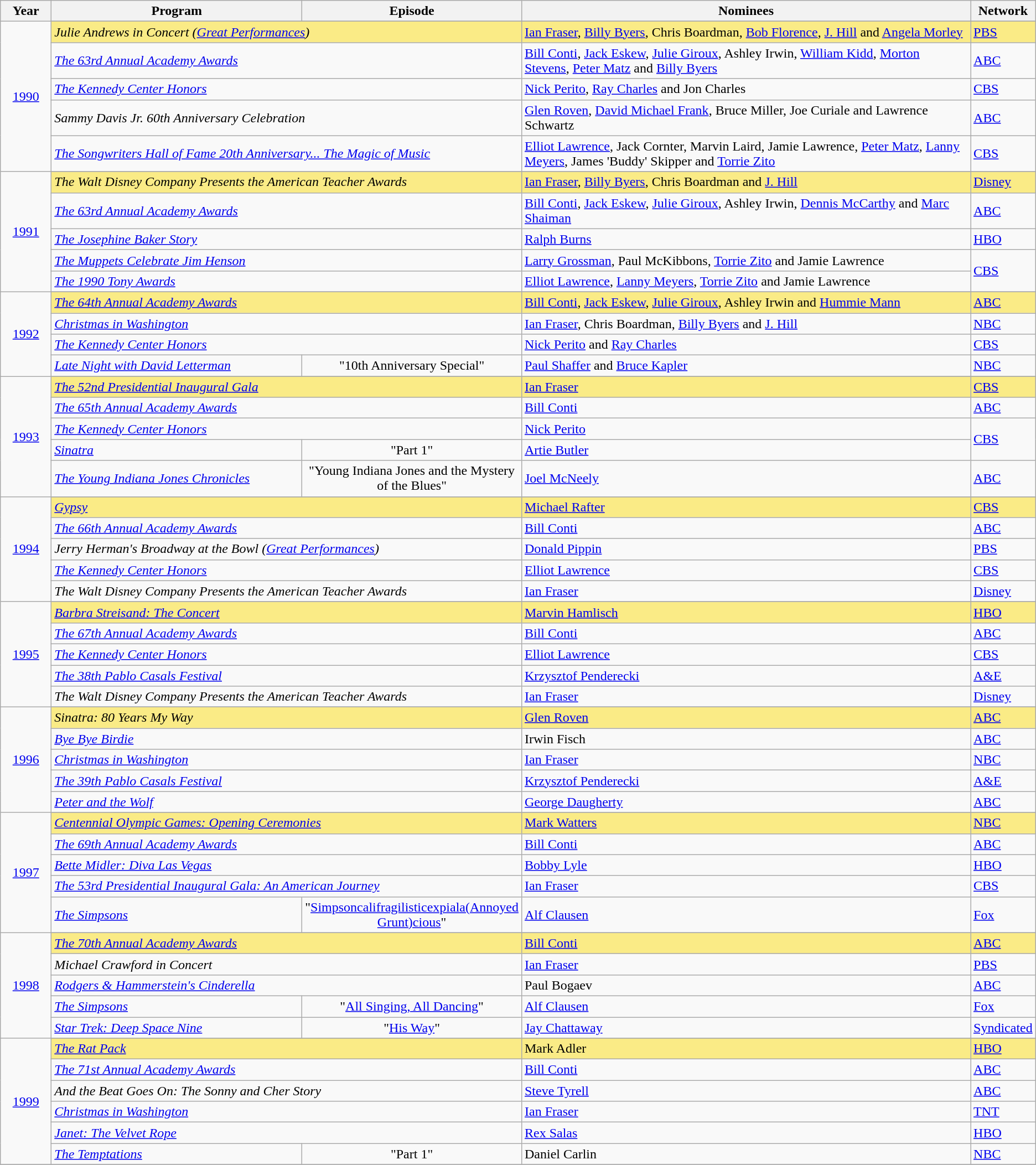<table class="wikitable">
<tr>
<th width="5%">Year</th>
<th width="25%">Program</th>
<th width="20%">Episode</th>
<th width="45%">Nominees</th>
<th width="5%">Network</th>
</tr>
<tr>
<td rowspan="6" style="text-align:center;"><a href='#'>1990</a><br></td>
</tr>
<tr style="background:#FAEB86;">
<td colspan=2><em>Julie Andrews in Concert (<a href='#'>Great Performances</a>)</em></td>
<td><a href='#'>Ian Fraser</a>, <a href='#'>Billy Byers</a>, Chris Boardman, <a href='#'>Bob Florence</a>, <a href='#'>J. Hill</a> and <a href='#'>Angela Morley</a></td>
<td><a href='#'>PBS</a></td>
</tr>
<tr>
<td colspan=2><em><a href='#'>The 63rd Annual Academy Awards</a></em></td>
<td><a href='#'>Bill Conti</a>, <a href='#'>Jack Eskew</a>, <a href='#'>Julie Giroux</a>, Ashley Irwin, <a href='#'>William Kidd</a>, <a href='#'>Morton Stevens</a>, <a href='#'>Peter Matz</a> and <a href='#'>Billy Byers</a></td>
<td><a href='#'>ABC</a></td>
</tr>
<tr>
<td colspan=2><em><a href='#'>The Kennedy Center Honors</a></em></td>
<td><a href='#'>Nick Perito</a>, <a href='#'>Ray Charles</a> and Jon Charles</td>
<td><a href='#'>CBS</a></td>
</tr>
<tr>
<td colspan=2><em>Sammy Davis Jr. 60th Anniversary Celebration</em></td>
<td><a href='#'>Glen Roven</a>, <a href='#'>David Michael Frank</a>, Bruce Miller, Joe Curiale and Lawrence Schwartz</td>
<td><a href='#'>ABC</a></td>
</tr>
<tr>
<td colspan=2><em><a href='#'>The Songwriters Hall of Fame 20th Anniversary... The Magic of Music</a></em></td>
<td><a href='#'>Elliot Lawrence</a>, Jack Cornter, Marvin Laird, Jamie Lawrence, <a href='#'>Peter Matz</a>, <a href='#'>Lanny Meyers</a>, James 'Buddy' Skipper and <a href='#'>Torrie Zito</a></td>
<td><a href='#'>CBS</a></td>
</tr>
<tr>
<td rowspan="6" style="text-align:center;"><a href='#'>1991</a><br></td>
</tr>
<tr style="background:#FAEB86;">
<td colspan=2><em>The Walt Disney Company Presents the American Teacher Awards</em></td>
<td><a href='#'>Ian Fraser</a>, <a href='#'>Billy Byers</a>, Chris Boardman and <a href='#'>J. Hill</a></td>
<td><a href='#'>Disney</a></td>
</tr>
<tr>
<td colspan=2><em><a href='#'>The 63rd Annual Academy Awards</a></em></td>
<td><a href='#'>Bill Conti</a>, <a href='#'>Jack Eskew</a>, <a href='#'>Julie Giroux</a>, Ashley Irwin, <a href='#'>Dennis McCarthy</a> and <a href='#'>Marc Shaiman</a></td>
<td><a href='#'>ABC</a></td>
</tr>
<tr>
<td colspan=2><em><a href='#'>The Josephine Baker Story</a></em></td>
<td><a href='#'>Ralph Burns</a></td>
<td><a href='#'>HBO</a></td>
</tr>
<tr>
<td colspan=2><em><a href='#'>The Muppets Celebrate Jim Henson</a></em></td>
<td><a href='#'>Larry Grossman</a>, Paul McKibbons, <a href='#'>Torrie Zito</a> and Jamie Lawrence</td>
<td rowspan=2><a href='#'>CBS</a></td>
</tr>
<tr>
<td colspan=2><em><a href='#'>The 1990 Tony Awards</a></em></td>
<td><a href='#'>Elliot Lawrence</a>, <a href='#'>Lanny Meyers</a>, <a href='#'>Torrie Zito</a> and Jamie Lawrence</td>
</tr>
<tr>
<td rowspan="5" style="text-align:center;"><a href='#'>1992</a><br></td>
</tr>
<tr style="background:#FAEB86;">
<td colspan=2><em><a href='#'>The 64th Annual Academy Awards</a></em></td>
<td><a href='#'>Bill Conti</a>, <a href='#'>Jack Eskew</a>, <a href='#'>Julie Giroux</a>, Ashley Irwin and <a href='#'>Hummie Mann</a></td>
<td><a href='#'>ABC</a></td>
</tr>
<tr>
<td colspan=2><em><a href='#'>Christmas in Washington</a></em></td>
<td><a href='#'>Ian Fraser</a>, Chris Boardman, <a href='#'>Billy Byers</a> and <a href='#'>J. Hill</a></td>
<td><a href='#'>NBC</a></td>
</tr>
<tr>
<td colspan=2><em><a href='#'>The Kennedy Center Honors</a></em></td>
<td><a href='#'>Nick Perito</a> and <a href='#'>Ray Charles</a></td>
<td><a href='#'>CBS</a></td>
</tr>
<tr>
<td><em><a href='#'>Late Night with David Letterman</a></em></td>
<td align=center>"10th Anniversary Special"</td>
<td><a href='#'>Paul Shaffer</a> and <a href='#'>Bruce Kapler</a></td>
<td><a href='#'>NBC</a></td>
</tr>
<tr>
<td rowspan="6" style="text-align:center;"><a href='#'>1993</a><br></td>
</tr>
<tr style="background:#FAEB86;">
<td colspan=2><em><a href='#'>The 52nd Presidential Inaugural Gala</a></em></td>
<td><a href='#'>Ian Fraser</a></td>
<td><a href='#'>CBS</a></td>
</tr>
<tr>
<td colspan=2><em><a href='#'>The 65th Annual Academy Awards</a></em></td>
<td><a href='#'>Bill Conti</a></td>
<td><a href='#'>ABC</a></td>
</tr>
<tr>
<td colspan=2><em><a href='#'>The Kennedy Center Honors</a></em></td>
<td><a href='#'>Nick Perito</a></td>
<td rowspan=2><a href='#'>CBS</a></td>
</tr>
<tr>
<td><em><a href='#'>Sinatra</a></em></td>
<td align=center>"Part 1"</td>
<td><a href='#'>Artie Butler</a></td>
</tr>
<tr>
<td><em><a href='#'>The Young Indiana Jones Chronicles</a></em></td>
<td align=center>"Young Indiana Jones and the Mystery of the Blues"</td>
<td><a href='#'>Joel McNeely</a></td>
<td><a href='#'>ABC</a></td>
</tr>
<tr>
<td rowspan="6" style="text-align:center;"><a href='#'>1994</a><br></td>
</tr>
<tr style="background:#FAEB86;">
<td colspan=2><em><a href='#'>Gypsy</a></em></td>
<td><a href='#'>Michael Rafter</a></td>
<td><a href='#'>CBS</a></td>
</tr>
<tr>
<td colspan=2><em><a href='#'>The 66th Annual Academy Awards</a></em></td>
<td><a href='#'>Bill Conti</a></td>
<td><a href='#'>ABC</a></td>
</tr>
<tr>
<td colspan=2><em>Jerry Herman's Broadway at the Bowl (<a href='#'>Great Performances</a>)</em></td>
<td><a href='#'>Donald Pippin</a></td>
<td><a href='#'>PBS</a></td>
</tr>
<tr>
<td colspan=2><em><a href='#'>The Kennedy Center Honors</a></em></td>
<td><a href='#'>Elliot Lawrence</a></td>
<td><a href='#'>CBS</a></td>
</tr>
<tr>
<td colspan=2><em>The Walt Disney Company Presents the American Teacher Awards</em></td>
<td><a href='#'>Ian Fraser</a></td>
<td><a href='#'>Disney</a></td>
</tr>
<tr>
<td rowspan="6" style="text-align:center;"><a href='#'>1995</a><br></td>
</tr>
<tr style="background:#FAEB86;">
<td colspan=2><em><a href='#'>Barbra Streisand: The Concert</a></em></td>
<td><a href='#'>Marvin Hamlisch</a></td>
<td><a href='#'>HBO</a></td>
</tr>
<tr>
<td colspan=2><em><a href='#'>The 67th Annual Academy Awards</a></em></td>
<td><a href='#'>Bill Conti</a></td>
<td><a href='#'>ABC</a></td>
</tr>
<tr>
<td colspan=2><em><a href='#'>The Kennedy Center Honors</a></em></td>
<td><a href='#'>Elliot Lawrence</a></td>
<td><a href='#'>CBS</a></td>
</tr>
<tr>
<td colspan=2><em><a href='#'>The 38th Pablo Casals Festival</a></em></td>
<td><a href='#'>Krzysztof Penderecki</a></td>
<td><a href='#'>A&E</a></td>
</tr>
<tr>
<td colspan=2><em>The Walt Disney Company Presents the American Teacher Awards</em></td>
<td><a href='#'>Ian Fraser</a></td>
<td><a href='#'>Disney</a></td>
</tr>
<tr>
<td rowspan="6" style="text-align:center;"><a href='#'>1996</a><br></td>
</tr>
<tr style="background:#FAEB86;">
<td colspan=2><em>Sinatra: 80 Years My Way</em></td>
<td><a href='#'>Glen Roven</a></td>
<td><a href='#'>ABC</a></td>
</tr>
<tr>
<td colspan=2><em><a href='#'>Bye Bye Birdie</a></em></td>
<td>Irwin Fisch</td>
<td><a href='#'>ABC</a></td>
</tr>
<tr>
<td colspan=2><em><a href='#'>Christmas in Washington</a></em></td>
<td><a href='#'>Ian Fraser</a></td>
<td><a href='#'>NBC</a></td>
</tr>
<tr>
<td colspan=2><em><a href='#'>The 39th Pablo Casals Festival</a></em></td>
<td><a href='#'>Krzysztof Penderecki</a></td>
<td><a href='#'>A&E</a></td>
</tr>
<tr>
<td colspan=2><em><a href='#'>Peter and the Wolf</a></em></td>
<td><a href='#'>George Daugherty</a></td>
<td><a href='#'>ABC</a></td>
</tr>
<tr>
<td rowspan="6" style="text-align:center;"><a href='#'>1997</a><br></td>
</tr>
<tr style="background:#FAEB86;">
<td colspan=2><em><a href='#'>Centennial Olympic Games: Opening Ceremonies</a></em></td>
<td><a href='#'>Mark Watters</a></td>
<td><a href='#'>NBC</a></td>
</tr>
<tr>
<td colspan=2><em><a href='#'>The 69th Annual Academy Awards</a></em></td>
<td><a href='#'>Bill Conti</a></td>
<td><a href='#'>ABC</a></td>
</tr>
<tr>
<td colspan=2><em><a href='#'>Bette Midler: Diva Las Vegas</a></em></td>
<td><a href='#'>Bobby Lyle</a></td>
<td><a href='#'>HBO</a></td>
</tr>
<tr>
<td colspan=2><em><a href='#'>The 53rd Presidential Inaugural Gala: An American Journey</a></em></td>
<td><a href='#'>Ian Fraser</a></td>
<td><a href='#'>CBS</a></td>
</tr>
<tr>
<td><em><a href='#'>The Simpsons</a></em></td>
<td align=center>"<a href='#'>Simpsoncalifragilisticexpiala(Annoyed Grunt)cious</a>"</td>
<td><a href='#'>Alf Clausen</a></td>
<td><a href='#'>Fox</a></td>
</tr>
<tr>
<td rowspan="6" style="text-align:center;"><a href='#'>1998</a><br></td>
</tr>
<tr style="background:#FAEB86;">
<td colspan=2><em><a href='#'>The 70th Annual Academy Awards</a></em></td>
<td><a href='#'>Bill Conti</a></td>
<td><a href='#'>ABC</a></td>
</tr>
<tr>
<td colspan=2><em>Michael Crawford in Concert</em></td>
<td><a href='#'>Ian Fraser</a></td>
<td><a href='#'>PBS</a></td>
</tr>
<tr>
<td colspan=2><em><a href='#'>Rodgers & Hammerstein's Cinderella</a></em></td>
<td>Paul Bogaev</td>
<td><a href='#'>ABC</a></td>
</tr>
<tr>
<td><em><a href='#'>The Simpsons</a></em></td>
<td align=center>"<a href='#'>All Singing, All Dancing</a>"</td>
<td><a href='#'>Alf Clausen</a></td>
<td><a href='#'>Fox</a></td>
</tr>
<tr>
<td><em><a href='#'>Star Trek: Deep Space Nine</a></em></td>
<td align=center>"<a href='#'>His Way</a>"</td>
<td><a href='#'>Jay Chattaway</a></td>
<td><a href='#'>Syndicated</a></td>
</tr>
<tr>
<td rowspan="7" style="text-align:center;"><a href='#'>1999</a><br></td>
</tr>
<tr style="background:#FAEB86;">
<td colspan=2><em><a href='#'>The Rat Pack</a></em></td>
<td>Mark Adler</td>
<td><a href='#'>HBO</a></td>
</tr>
<tr>
<td colspan=2><em><a href='#'>The 71st Annual Academy Awards</a></em></td>
<td><a href='#'>Bill Conti</a></td>
<td><a href='#'>ABC</a></td>
</tr>
<tr>
<td colspan=2><em>And the Beat Goes On: The Sonny and Cher Story</em></td>
<td><a href='#'>Steve Tyrell</a></td>
<td><a href='#'>ABC</a></td>
</tr>
<tr>
<td colspan=2><em><a href='#'>Christmas in Washington</a></em></td>
<td><a href='#'>Ian Fraser</a></td>
<td><a href='#'>TNT</a></td>
</tr>
<tr>
<td colspan=2><em><a href='#'>Janet: The Velvet Rope</a></em></td>
<td><a href='#'>Rex Salas</a></td>
<td><a href='#'>HBO</a></td>
</tr>
<tr>
<td><em><a href='#'>The Temptations</a></em></td>
<td align=center>"Part 1"</td>
<td>Daniel Carlin</td>
<td><a href='#'>NBC</a></td>
</tr>
<tr>
</tr>
</table>
